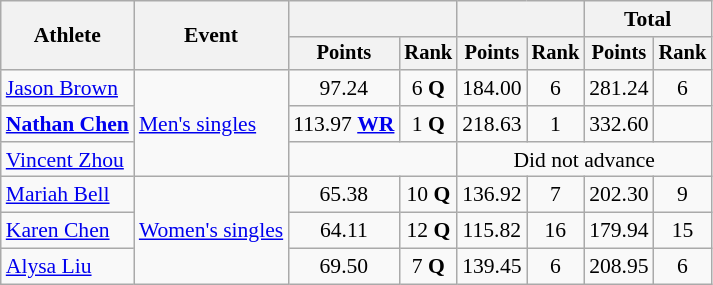<table class=wikitable style=text-align:center;font-size:90%>
<tr>
<th rowspan=2>Athlete</th>
<th rowspan=2>Event</th>
<th colspan=2></th>
<th colspan=2></th>
<th colspan=2>Total</th>
</tr>
<tr style=font-size:95%>
<th>Points</th>
<th>Rank</th>
<th>Points</th>
<th>Rank</th>
<th>Points</th>
<th>Rank</th>
</tr>
<tr>
<td align=left><a href='#'>Jason Brown</a></td>
<td align=left rowspan=3><a href='#'>Men's singles</a></td>
<td>97.24</td>
<td>6 <strong>Q</strong></td>
<td>184.00</td>
<td>6</td>
<td>281.24</td>
<td>6</td>
</tr>
<tr>
<td align=left><strong><a href='#'>Nathan Chen</a></strong></td>
<td>113.97 <strong><a href='#'>WR</a></strong></td>
<td>1 <strong>Q</strong></td>
<td>218.63</td>
<td>1</td>
<td>332.60</td>
<td></td>
</tr>
<tr>
<td align=left><a href='#'>Vincent Zhou</a></td>
<td colspan=2></td>
<td colspan=4>Did not advance</td>
</tr>
<tr>
<td align=left><a href='#'>Mariah Bell</a></td>
<td align=left rowspan=3><a href='#'>Women's singles</a></td>
<td>65.38</td>
<td>10 <strong>Q</strong></td>
<td>136.92</td>
<td>7</td>
<td>202.30</td>
<td>9</td>
</tr>
<tr>
<td align=left><a href='#'>Karen Chen</a></td>
<td>64.11</td>
<td>12 <strong>Q</strong></td>
<td>115.82</td>
<td>16</td>
<td>179.94</td>
<td>15</td>
</tr>
<tr>
<td align=left><a href='#'>Alysa Liu</a></td>
<td>69.50</td>
<td>7 <strong>Q</strong></td>
<td>139.45</td>
<td>6</td>
<td>208.95</td>
<td>6</td>
</tr>
</table>
